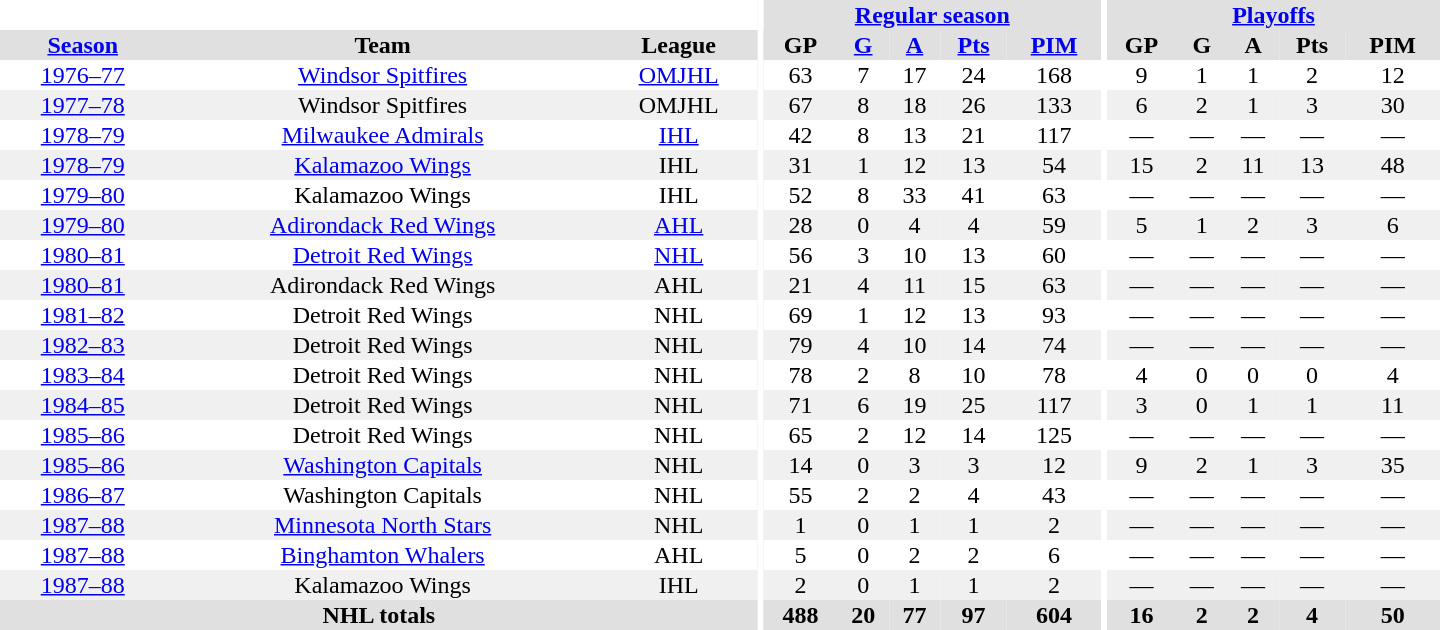<table border="0" cellpadding="1" cellspacing="0" style="text-align:center; width:60em">
<tr bgcolor="#e0e0e0">
<th colspan="3" bgcolor="#ffffff"></th>
<th rowspan="99" bgcolor="#ffffff"></th>
<th colspan="5"><a href='#'>Regular season</a></th>
<th rowspan="99" bgcolor="#ffffff"></th>
<th colspan="5"><a href='#'>Playoffs</a></th>
</tr>
<tr bgcolor="#e0e0e0">
<th><a href='#'>Season</a></th>
<th>Team</th>
<th>League</th>
<th>GP</th>
<th><a href='#'>G</a></th>
<th><a href='#'>A</a></th>
<th><a href='#'>Pts</a></th>
<th><a href='#'>PIM</a></th>
<th>GP</th>
<th>G</th>
<th>A</th>
<th>Pts</th>
<th>PIM</th>
</tr>
<tr>
<td><a href='#'>1976–77</a></td>
<td><a href='#'>Windsor Spitfires</a></td>
<td><a href='#'>OMJHL</a></td>
<td>63</td>
<td>7</td>
<td>17</td>
<td>24</td>
<td>168</td>
<td>9</td>
<td>1</td>
<td>1</td>
<td>2</td>
<td>12</td>
</tr>
<tr bgcolor="#f0f0f0">
<td><a href='#'>1977–78</a></td>
<td>Windsor Spitfires</td>
<td>OMJHL</td>
<td>67</td>
<td>8</td>
<td>18</td>
<td>26</td>
<td>133</td>
<td>6</td>
<td>2</td>
<td>1</td>
<td>3</td>
<td>30</td>
</tr>
<tr>
<td><a href='#'>1978–79</a></td>
<td><a href='#'>Milwaukee Admirals</a></td>
<td><a href='#'>IHL</a></td>
<td>42</td>
<td>8</td>
<td>13</td>
<td>21</td>
<td>117</td>
<td>—</td>
<td>—</td>
<td>—</td>
<td>—</td>
<td>—</td>
</tr>
<tr bgcolor="#f0f0f0">
<td><a href='#'>1978–79</a></td>
<td><a href='#'>Kalamazoo Wings</a></td>
<td>IHL</td>
<td>31</td>
<td>1</td>
<td>12</td>
<td>13</td>
<td>54</td>
<td>15</td>
<td>2</td>
<td>11</td>
<td>13</td>
<td>48</td>
</tr>
<tr>
<td><a href='#'>1979–80</a></td>
<td>Kalamazoo Wings</td>
<td>IHL</td>
<td>52</td>
<td>8</td>
<td>33</td>
<td>41</td>
<td>63</td>
<td>—</td>
<td>—</td>
<td>—</td>
<td>—</td>
<td>—</td>
</tr>
<tr bgcolor="#f0f0f0">
<td><a href='#'>1979–80</a></td>
<td><a href='#'>Adirondack Red Wings</a></td>
<td><a href='#'>AHL</a></td>
<td>28</td>
<td>0</td>
<td>4</td>
<td>4</td>
<td>59</td>
<td>5</td>
<td>1</td>
<td>2</td>
<td>3</td>
<td>6</td>
</tr>
<tr>
<td><a href='#'>1980–81</a></td>
<td><a href='#'>Detroit Red Wings</a></td>
<td><a href='#'>NHL</a></td>
<td>56</td>
<td>3</td>
<td>10</td>
<td>13</td>
<td>60</td>
<td>—</td>
<td>—</td>
<td>—</td>
<td>—</td>
<td>—</td>
</tr>
<tr bgcolor="#f0f0f0">
<td><a href='#'>1980–81</a></td>
<td>Adirondack Red Wings</td>
<td>AHL</td>
<td>21</td>
<td>4</td>
<td>11</td>
<td>15</td>
<td>63</td>
<td>—</td>
<td>—</td>
<td>—</td>
<td>—</td>
<td>—</td>
</tr>
<tr>
<td><a href='#'>1981–82</a></td>
<td>Detroit Red Wings</td>
<td>NHL</td>
<td>69</td>
<td>1</td>
<td>12</td>
<td>13</td>
<td>93</td>
<td>—</td>
<td>—</td>
<td>—</td>
<td>—</td>
<td>—</td>
</tr>
<tr bgcolor="#f0f0f0">
<td><a href='#'>1982–83</a></td>
<td>Detroit Red Wings</td>
<td>NHL</td>
<td>79</td>
<td>4</td>
<td>10</td>
<td>14</td>
<td>74</td>
<td>—</td>
<td>—</td>
<td>—</td>
<td>—</td>
<td>—</td>
</tr>
<tr>
<td><a href='#'>1983–84</a></td>
<td>Detroit Red Wings</td>
<td>NHL</td>
<td>78</td>
<td>2</td>
<td>8</td>
<td>10</td>
<td>78</td>
<td>4</td>
<td>0</td>
<td>0</td>
<td>0</td>
<td>4</td>
</tr>
<tr bgcolor="#f0f0f0">
<td><a href='#'>1984–85</a></td>
<td>Detroit Red Wings</td>
<td>NHL</td>
<td>71</td>
<td>6</td>
<td>19</td>
<td>25</td>
<td>117</td>
<td>3</td>
<td>0</td>
<td>1</td>
<td>1</td>
<td>11</td>
</tr>
<tr>
<td><a href='#'>1985–86</a></td>
<td>Detroit Red Wings</td>
<td>NHL</td>
<td>65</td>
<td>2</td>
<td>12</td>
<td>14</td>
<td>125</td>
<td>—</td>
<td>—</td>
<td>—</td>
<td>—</td>
<td>—</td>
</tr>
<tr bgcolor="#f0f0f0">
<td><a href='#'>1985–86</a></td>
<td><a href='#'>Washington Capitals</a></td>
<td>NHL</td>
<td>14</td>
<td>0</td>
<td>3</td>
<td>3</td>
<td>12</td>
<td>9</td>
<td>2</td>
<td>1</td>
<td>3</td>
<td>35</td>
</tr>
<tr>
<td><a href='#'>1986–87</a></td>
<td>Washington Capitals</td>
<td>NHL</td>
<td>55</td>
<td>2</td>
<td>2</td>
<td>4</td>
<td>43</td>
<td>—</td>
<td>—</td>
<td>—</td>
<td>—</td>
<td>—</td>
</tr>
<tr bgcolor="#f0f0f0">
<td><a href='#'>1987–88</a></td>
<td><a href='#'>Minnesota North Stars</a></td>
<td>NHL</td>
<td>1</td>
<td>0</td>
<td>1</td>
<td>1</td>
<td>2</td>
<td>—</td>
<td>—</td>
<td>—</td>
<td>—</td>
<td>—</td>
</tr>
<tr>
<td><a href='#'>1987–88</a></td>
<td><a href='#'>Binghamton Whalers</a></td>
<td>AHL</td>
<td>5</td>
<td>0</td>
<td>2</td>
<td>2</td>
<td>6</td>
<td>—</td>
<td>—</td>
<td>—</td>
<td>—</td>
<td>—</td>
</tr>
<tr bgcolor="#f0f0f0">
<td><a href='#'>1987–88</a></td>
<td>Kalamazoo Wings</td>
<td>IHL</td>
<td>2</td>
<td>0</td>
<td>1</td>
<td>1</td>
<td>2</td>
<td>—</td>
<td>—</td>
<td>—</td>
<td>—</td>
<td>—</td>
</tr>
<tr>
</tr>
<tr ALIGN="center" bgcolor="#e0e0e0">
<th colspan="3">NHL totals</th>
<th ALIGN="center">488</th>
<th ALIGN="center">20</th>
<th ALIGN="center">77</th>
<th ALIGN="center">97</th>
<th ALIGN="center">604</th>
<th ALIGN="center">16</th>
<th ALIGN="center">2</th>
<th ALIGN="center">2</th>
<th ALIGN="center">4</th>
<th ALIGN="center">50</th>
</tr>
</table>
